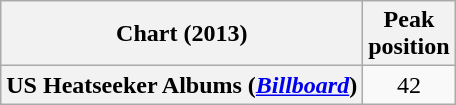<table class="wikitable sortable plainrowheaders">
<tr>
<th scope="col">Chart (2013)</th>
<th scope="col">Peak<br>position</th>
</tr>
<tr>
<th scope="row">US Heatseeker Albums (<em><a href='#'>Billboard</a></em>)</th>
<td style="text-align:center;">42</td>
</tr>
</table>
